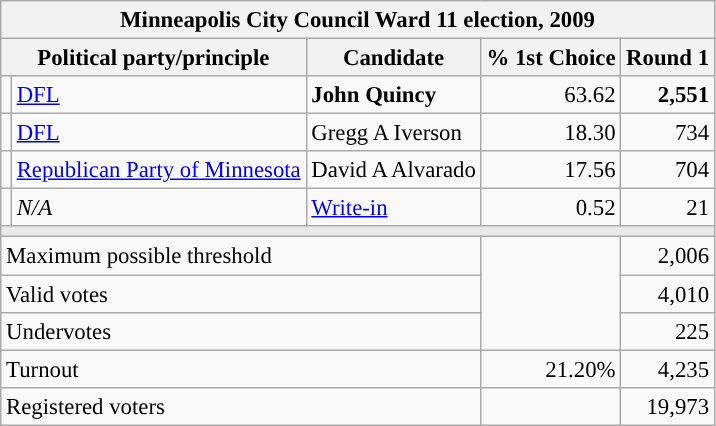<table class="wikitable" style="font-size:95%">
<tr>
<th colspan="5">Minneapolis City Council Ward 11 election, 2009</th>
</tr>
<tr>
<th colspan="2">Political party/principle</th>
<th>Candidate</th>
<th>% 1st Choice</th>
<th>Round 1</th>
</tr>
<tr>
<td style="background-color:"></td>
<td><a href='#'>DFL</a></td>
<td><strong>John Quincy</strong></td>
<td align="right">63.62</td>
<td align="right"><strong>2,551</strong></td>
</tr>
<tr>
<td style="background-color:"></td>
<td><a href='#'>DFL</a></td>
<td>Gregg A Iverson</td>
<td align="right">18.30</td>
<td align="right">734</td>
</tr>
<tr>
<td style="background-color:"></td>
<td><a href='#'>Republican Party of Minnesota</a></td>
<td>David A Alvarado</td>
<td align="right">17.56</td>
<td align="right">704</td>
</tr>
<tr>
<td style="background-color:"></td>
<td><em>N/A</em></td>
<td><a href='#'>Write-in</a></td>
<td align="right">0.52</td>
<td align="right">21</td>
</tr>
<tr>
<td colspan="5" style="background: #E9E9E9"></td>
</tr>
<tr>
<td colspan="3">Maximum possible threshold</td>
<td rowspan="3"></td>
<td align="right">2,006</td>
</tr>
<tr>
<td colspan="3">Valid votes</td>
<td align="right">4,010</td>
</tr>
<tr>
<td colspan="3">Undervotes</td>
<td align="right">225</td>
</tr>
<tr>
<td colspan="3">Turnout</td>
<td align="right">21.20%</td>
<td align="right">4,235</td>
</tr>
<tr>
<td colspan="3">Registered voters</td>
<td></td>
<td align="right">19,973</td>
</tr>
</table>
